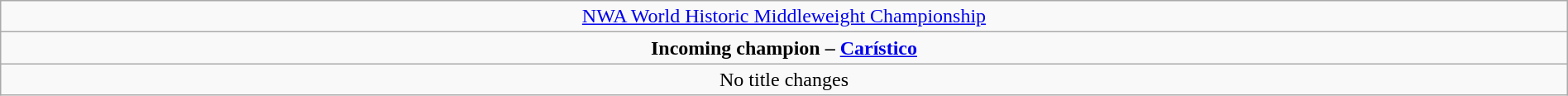<table class="wikitable" style="text-align:center; width:100%;">
<tr>
<td colspan="4" style="text-align: center;"><a href='#'>NWA World Historic Middleweight Championship</a></td>
</tr>
<tr>
<td colspan="4" style="text-align: center;"><strong>Incoming champion – <a href='#'>Carístico</a></strong></td>
</tr>
<tr>
<td colspan="4"style="text-align: center;">No title changes</td>
</tr>
</table>
